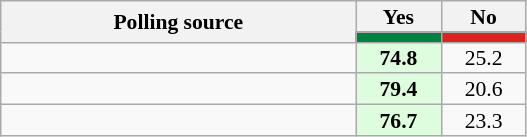<table class="wikitable" style="text-align: center; font-size:90%; line-height:14px;">
<tr>
<th rowspan="2" style="width:230px;">Polling source</th>
<th style="width:50px;">Yes</th>
<th style="width:50px;">No</th>
</tr>
<tr>
<th style="background:#008142;"></th>
<th style="background:#DC241F;"></th>
</tr>
<tr>
<td></td>
<td style="background:#DEFDDE;"><strong>74.8</strong></td>
<td>25.2</td>
</tr>
<tr>
<td></td>
<td style="background:#DEFDDE;"><strong>79.4</strong></td>
<td>20.6</td>
</tr>
<tr>
<td></td>
<td style="background:#DEFDDE;"><strong>76.7</strong></td>
<td>23.3</td>
</tr>
</table>
